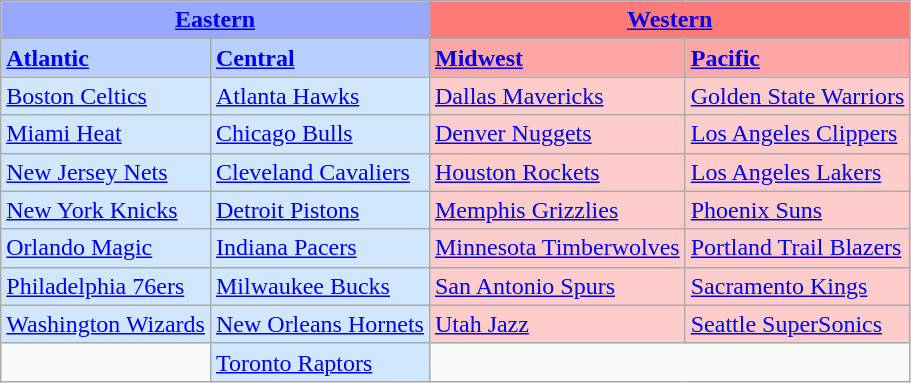<table class="wikitable">
<tr>
<th colspan="2" style="background-color: #99A8FF;"><a href='#'>Eastern</a></th>
<th colspan="2" style="background-color: #FF7B77;"><a href='#'>Western</a></th>
</tr>
<tr>
<td style="background-color: #B7D0FF;"><strong><a href='#'>Atlantic</a></strong></td>
<td style="background-color: #B7D0FF;"><strong><a href='#'>Central</a></strong></td>
<td style="background-color: #FFA7A7;"><strong><a href='#'>Midwest</a></strong></td>
<td style="background-color: #FFA7A7;"><strong><a href='#'>Pacific</a></strong></td>
</tr>
<tr>
<td style="background-color: #D0E7FF;"><a href='#'>Boston Celtics</a></td>
<td style="background-color: #D0E7FF;"><a href='#'>Atlanta Hawks</a></td>
<td style="background-color: #FFCCCC;"><a href='#'>Dallas Mavericks</a></td>
<td style="background-color: #FFCCCC;"><a href='#'>Golden State Warriors</a></td>
</tr>
<tr>
<td style="background-color: #D0E7FF;"><a href='#'>Miami Heat</a></td>
<td style="background-color: #D0E7FF;"><a href='#'>Chicago Bulls</a></td>
<td style="background-color: #FFCCCC;"><a href='#'>Denver Nuggets</a></td>
<td style="background-color: #FFCCCC;"><a href='#'>Los Angeles Clippers</a></td>
</tr>
<tr>
<td style="background-color: #D0E7FF;"><a href='#'>New Jersey Nets</a></td>
<td style="background-color: #D0E7FF;"><a href='#'>Cleveland Cavaliers</a></td>
<td style="background-color: #FFCCCC;"><a href='#'>Houston Rockets</a></td>
<td style="background-color: #FFCCCC;"><a href='#'>Los Angeles Lakers</a></td>
</tr>
<tr>
<td style="background-color: #D0E7FF;"><a href='#'>New York Knicks</a></td>
<td style="background-color: #D0E7FF;"><a href='#'>Detroit Pistons</a></td>
<td style="background-color: #FFCCCC;"><a href='#'>Memphis Grizzlies</a></td>
<td style="background-color: #FFCCCC;"><a href='#'>Phoenix Suns</a></td>
</tr>
<tr>
<td style="background-color: #D0E7FF;"><a href='#'>Orlando Magic</a></td>
<td style="background-color: #D0E7FF;"><a href='#'>Indiana Pacers</a></td>
<td style="background-color: #FFCCCC;"><a href='#'>Minnesota Timberwolves</a></td>
<td style="background-color: #FFCCCC;"><a href='#'>Portland Trail Blazers</a></td>
</tr>
<tr>
<td style="background-color: #D0E7FF;"><a href='#'>Philadelphia 76ers</a></td>
<td style="background-color: #D0E7FF;"><a href='#'>Milwaukee Bucks</a></td>
<td style="background-color: #FFCCCC;"><a href='#'>San Antonio Spurs</a></td>
<td style="background-color: #FFCCCC;"><a href='#'>Sacramento Kings</a></td>
</tr>
<tr>
<td style="background-color: #D0E7FF;"><a href='#'>Washington Wizards</a></td>
<td style="background-color: #D0E7FF;"><a href='#'>New Orleans Hornets</a></td>
<td style="background-color: #FFCCCC;"><a href='#'>Utah Jazz</a></td>
<td style="background-color: #FFCCCC;"><a href='#'>Seattle SuperSonics</a></td>
</tr>
<tr>
<td> </td>
<td style="background-color: #D0E7FF;"><a href='#'>Toronto Raptors</a></td>
<td colspan="2"> </td>
</tr>
</table>
